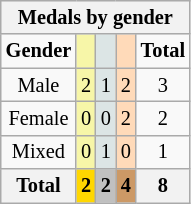<table class="wikitable" style="font-size:85%;">
<tr style="background:#efefef;">
<th colspan=5><strong>Medals by gender</strong></th>
</tr>
<tr align=center>
<td><strong>Gender</strong></td>
<td style="background:#f7f6a8;"></td>
<td style="background:#dce5e5;"></td>
<td style="background:#ffdab9;"></td>
<td><strong>Total</strong></td>
</tr>
<tr align=center>
<td>Male</td>
<td style="background:#F7F6A8;">2</td>
<td style="background:#DCE5E5;">1</td>
<td style="background:#FFDAB9;">2</td>
<td>3</td>
</tr>
<tr align=center>
<td>Female</td>
<td style="background:#F7F6A8;">0</td>
<td style="background:#DCE5E5;">0</td>
<td style="background:#FFDAB9;">2</td>
<td>2</td>
</tr>
<tr align=center>
<td>Mixed</td>
<td style="background:#F7F6A8;">0</td>
<td style="background:#DCE5E5;">1</td>
<td style="background:#FFDAB9;">0</td>
<td>1</td>
</tr>
<tr align=center>
<th><strong>Total</strong></th>
<th style="background:gold;"><strong>2</strong></th>
<th style="background:silver;"><strong>2</strong></th>
<th style="background:#c96;"><strong>4</strong></th>
<th><strong>8</strong></th>
</tr>
</table>
